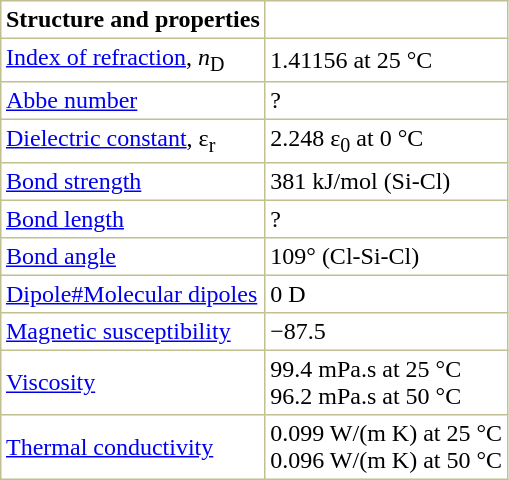<table border="1" cellspacing="0" cellpadding="3" style="margin: 0 0 0 0.5em; background: #FFFFFF; border-collapse: collapse; border-color: #C0C090;">
<tr>
<th>Structure and properties</th>
</tr>
<tr>
<td><a href='#'>Index of refraction</a>, <em>n</em><sub>D</sub></td>
<td>1.41156 at 25 °C </td>
</tr>
<tr>
<td><a href='#'>Abbe number</a></td>
<td>? </td>
</tr>
<tr>
<td><a href='#'>Dielectric constant</a>, ε<sub>r</sub></td>
<td>2.248 ε<sub>0</sub> at 0 °C </td>
</tr>
<tr>
<td><a href='#'>Bond strength</a></td>
<td>381 kJ/mol (Si-Cl) </td>
</tr>
<tr>
<td><a href='#'>Bond length</a></td>
<td>? </td>
</tr>
<tr>
<td><a href='#'>Bond angle</a></td>
<td>109° (Cl-Si-Cl) </td>
</tr>
<tr>
<td><a href='#'>Dipole#Molecular dipoles</a></td>
<td>0 D</td>
</tr>
<tr>
<td><a href='#'>Magnetic susceptibility</a></td>
<td>−87.5 </td>
</tr>
<tr>
<td><a href='#'>Viscosity</a></td>
<td>99.4 mPa.s at 25 °C<br>96.2 mPa.s at 50 °C</td>
</tr>
<tr>
<td><a href='#'>Thermal conductivity</a></td>
<td>0.099 W/(m K) at 25 °C<br>0.096 W/(m K) at 50 °C</td>
</tr>
</table>
